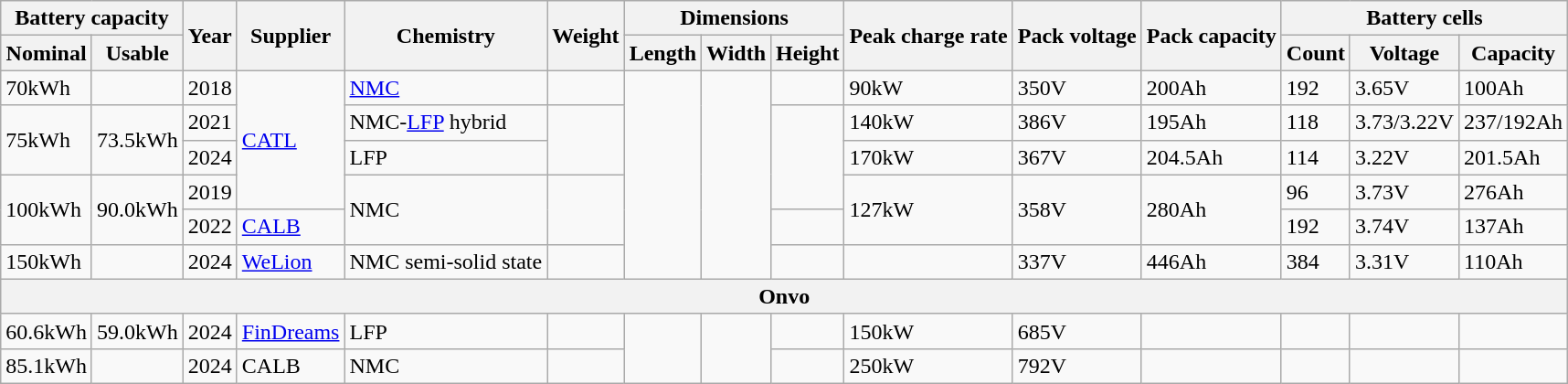<table class="wikitable">
<tr>
<th colspan="2">Battery capacity</th>
<th rowspan="2">Year</th>
<th rowspan="2">Supplier</th>
<th rowspan="2">Chemistry</th>
<th rowspan="2">Weight</th>
<th colspan="3">Dimensions</th>
<th rowspan="2">Peak charge rate</th>
<th rowspan="2">Pack voltage</th>
<th rowspan="2">Pack capacity</th>
<th colspan="3">Battery cells</th>
</tr>
<tr>
<th>Nominal</th>
<th>Usable</th>
<th>Length</th>
<th>Width</th>
<th>Height</th>
<th>Count</th>
<th>Voltage</th>
<th>Capacity</th>
</tr>
<tr>
<td>70kWh</td>
<td></td>
<td>2018</td>
<td rowspan="4"><a href='#'>CATL</a></td>
<td><a href='#'>NMC</a></td>
<td></td>
<td rowspan="6"></td>
<td rowspan="6"></td>
<td></td>
<td>90kW</td>
<td>350V</td>
<td>200Ah</td>
<td>192</td>
<td>3.65V</td>
<td>100Ah</td>
</tr>
<tr>
<td rowspan="2">75kWh</td>
<td rowspan="2">73.5kWh</td>
<td>2021</td>
<td>NMC-<a href='#'>LFP</a> hybrid</td>
<td rowspan="2"></td>
<td rowspan="3"></td>
<td>140kW</td>
<td>386V</td>
<td>195Ah</td>
<td>118</td>
<td>3.73/<wbr>3.22V</td>
<td>237/<wbr>192Ah</td>
</tr>
<tr>
<td>2024</td>
<td>LFP</td>
<td>170kW</td>
<td>367V</td>
<td>204.5Ah</td>
<td>114</td>
<td>3.22V</td>
<td>201.5Ah</td>
</tr>
<tr>
<td rowspan="2">100kWh</td>
<td rowspan="2">90.0kWh</td>
<td>2019</td>
<td rowspan="2">NMC</td>
<td rowspan="2"></td>
<td rowspan="2">127kW</td>
<td rowspan="2">358V</td>
<td rowspan="2">280Ah</td>
<td>96</td>
<td>3.73V</td>
<td>276Ah</td>
</tr>
<tr>
<td>2022</td>
<td><a href='#'>CALB</a></td>
<td></td>
<td>192</td>
<td>3.74V</td>
<td>137Ah</td>
</tr>
<tr>
<td>150kWh</td>
<td></td>
<td>2024</td>
<td><a href='#'>WeLion</a></td>
<td>NMC semi-solid state</td>
<td></td>
<td></td>
<td></td>
<td>337V</td>
<td>446Ah</td>
<td>384</td>
<td>3.31V</td>
<td>110Ah</td>
</tr>
<tr>
<th colspan="15">Onvo</th>
</tr>
<tr>
<td>60.6kWh</td>
<td>59.0kWh</td>
<td>2024</td>
<td><a href='#'>FinDreams</a></td>
<td>LFP</td>
<td></td>
<td rowspan="2"></td>
<td rowspan="2"></td>
<td></td>
<td>150kW</td>
<td>685V</td>
<td></td>
<td></td>
<td></td>
<td></td>
</tr>
<tr>
<td>85.1kWh</td>
<td></td>
<td>2024</td>
<td>CALB</td>
<td>NMC</td>
<td></td>
<td></td>
<td>250kW</td>
<td>792V</td>
<td></td>
<td></td>
<td></td>
<td></td>
</tr>
</table>
